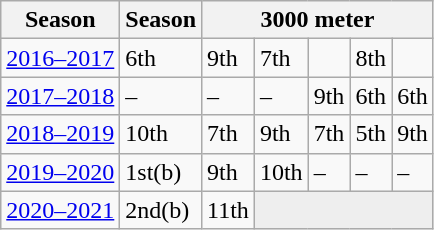<table class="wikitable" style="display: inline-table">
<tr>
<th>Season</th>
<th>Season</th>
<th colspan="6">3000 meter</th>
</tr>
<tr>
<td><a href='#'> 2016–2017</a></td>
<td>6th</td>
<td>9th</td>
<td>7th</td>
<td></td>
<td>8th</td>
<td></td>
</tr>
<tr>
<td><a href='#'> 2017–2018</a></td>
<td>–</td>
<td>–</td>
<td>–</td>
<td>9th</td>
<td>6th</td>
<td>6th</td>
</tr>
<tr>
<td><a href='#'> 2018–2019</a></td>
<td>10th</td>
<td>7th</td>
<td>9th</td>
<td>7th</td>
<td>5th</td>
<td>9th</td>
</tr>
<tr>
<td><a href='#'> 2019–2020</a></td>
<td>1st(b)</td>
<td>9th</td>
<td>10th</td>
<td>–</td>
<td>–</td>
<td>–</td>
</tr>
<tr>
<td><a href='#'> 2020–2021</a></td>
<td>2nd(b)</td>
<td>11th</td>
<td colspan="4" bgcolor=#EEEEEE></td>
</tr>
</table>
